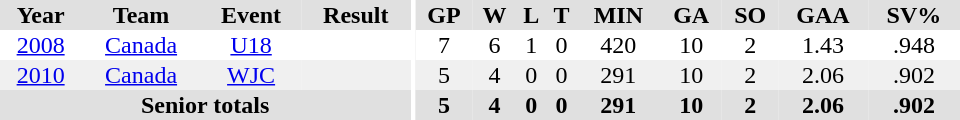<table border="0" cellpadding="1" cellspacing="0" ID="Table3" style="text-align:center; width:40em;">
<tr bgcolor="#e0e0e0">
<th>Year</th>
<th>Team</th>
<th>Event</th>
<th>Result</th>
<th rowspan="99" bgcolor="#ffffff"></th>
<th>GP</th>
<th>W</th>
<th>L</th>
<th>T</th>
<th>MIN</th>
<th>GA</th>
<th>SO</th>
<th>GAA</th>
<th>SV%</th>
</tr>
<tr>
<td><a href='#'>2008</a></td>
<td><a href='#'>Canada</a></td>
<td><a href='#'>U18</a></td>
<td></td>
<td>7</td>
<td>6</td>
<td>1</td>
<td>0</td>
<td>420</td>
<td>10</td>
<td>2</td>
<td>1.43</td>
<td>.948</td>
</tr>
<tr bgcolor="#f0f0f0">
<td><a href='#'>2010</a></td>
<td><a href='#'>Canada</a></td>
<td><a href='#'>WJC</a></td>
<td></td>
<td>5</td>
<td>4</td>
<td>0</td>
<td>0</td>
<td>291</td>
<td>10</td>
<td>2</td>
<td>2.06</td>
<td>.902</td>
</tr>
<tr bgcolor="#e0e0e0">
<th colspan="4">Senior totals</th>
<th>5</th>
<th>4</th>
<th>0</th>
<th>0</th>
<th>291</th>
<th>10</th>
<th>2</th>
<th>2.06</th>
<th>.902</th>
</tr>
</table>
